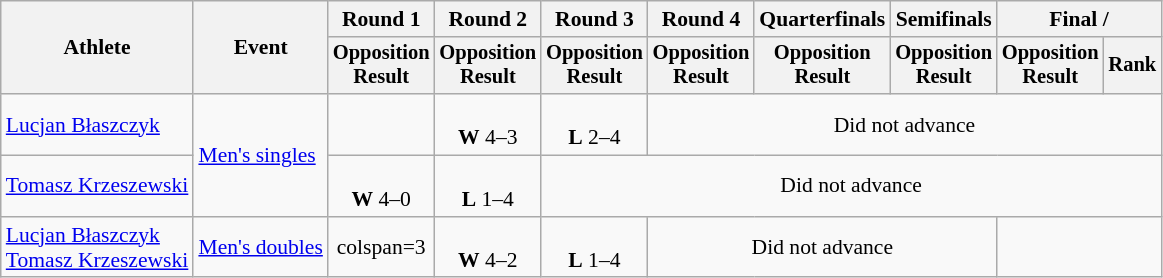<table class="wikitable" style="font-size:90%">
<tr>
<th rowspan="2">Athlete</th>
<th rowspan="2">Event</th>
<th>Round 1</th>
<th>Round 2</th>
<th>Round 3</th>
<th>Round 4</th>
<th>Quarterfinals</th>
<th>Semifinals</th>
<th colspan=2>Final / </th>
</tr>
<tr style="font-size:95%">
<th>Opposition<br>Result</th>
<th>Opposition<br>Result</th>
<th>Opposition<br>Result</th>
<th>Opposition<br>Result</th>
<th>Opposition<br>Result</th>
<th>Opposition<br>Result</th>
<th>Opposition<br>Result</th>
<th>Rank</th>
</tr>
<tr align=center>
<td align=left><a href='#'>Lucjan Błaszczyk</a></td>
<td align=left rowspan=2><a href='#'>Men's singles</a></td>
<td></td>
<td><br><strong>W</strong> 4–3</td>
<td><br> <strong>L</strong> 2–4</td>
<td colspan=5>Did not advance</td>
</tr>
<tr align=center>
<td align=left><a href='#'>Tomasz Krzeszewski</a></td>
<td><br><strong>W</strong> 4–0</td>
<td><br><strong>L</strong> 1–4</td>
<td colspan=6>Did not advance</td>
</tr>
<tr align=center>
<td align=left><a href='#'>Lucjan Błaszczyk</a><br><a href='#'>Tomasz Krzeszewski</a></td>
<td align=left><a href='#'>Men's doubles</a></td>
<td>colspan=3 </td>
<td><br><strong>W</strong> 4–2</td>
<td><br><strong>L</strong> 1–4</td>
<td colspan=3>Did not advance</td>
</tr>
</table>
